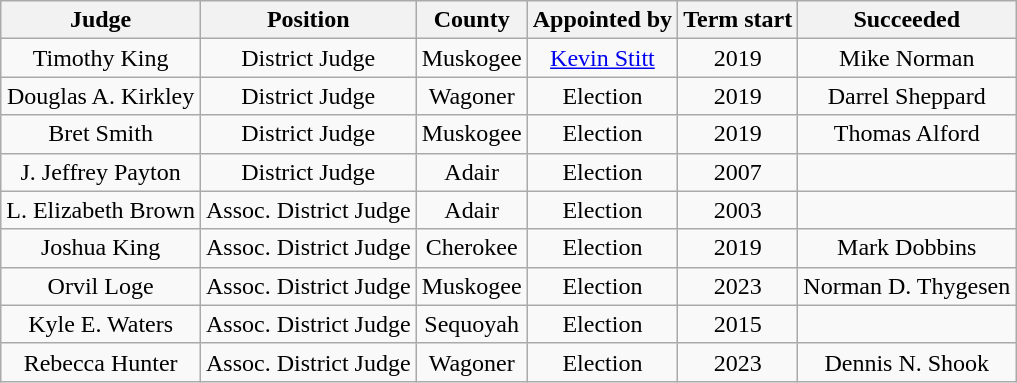<table class="wikitable sortable" style="text-align:center">
<tr>
<th>Judge</th>
<th>Position</th>
<th>County</th>
<th>Appointed by</th>
<th>Term start</th>
<th>Succeeded</th>
</tr>
<tr>
<td>Timothy King</td>
<td>District Judge</td>
<td>Muskogee</td>
<td><a href='#'>Kevin Stitt</a></td>
<td>2019</td>
<td>Mike Norman</td>
</tr>
<tr>
<td>Douglas A. Kirkley</td>
<td>District Judge</td>
<td>Wagoner</td>
<td>Election</td>
<td>2019</td>
<td>Darrel Sheppard</td>
</tr>
<tr>
<td>Bret Smith</td>
<td>District Judge</td>
<td>Muskogee</td>
<td>Election</td>
<td>2019</td>
<td>Thomas Alford</td>
</tr>
<tr>
<td>J. Jeffrey Payton</td>
<td>District Judge</td>
<td>Adair</td>
<td>Election</td>
<td>2007</td>
<td></td>
</tr>
<tr>
<td>L. Elizabeth Brown</td>
<td>Assoc. District Judge</td>
<td>Adair</td>
<td>Election</td>
<td>2003</td>
<td></td>
</tr>
<tr>
<td>Joshua King</td>
<td>Assoc. District Judge</td>
<td>Cherokee</td>
<td>Election</td>
<td>2019</td>
<td>Mark Dobbins</td>
</tr>
<tr>
<td>Orvil Loge</td>
<td>Assoc. District Judge</td>
<td>Muskogee</td>
<td>Election</td>
<td>2023</td>
<td>Norman D. Thygesen</td>
</tr>
<tr>
<td>Kyle E. Waters</td>
<td>Assoc. District Judge</td>
<td>Sequoyah</td>
<td>Election</td>
<td>2015</td>
<td></td>
</tr>
<tr>
<td>Rebecca Hunter</td>
<td>Assoc. District Judge</td>
<td>Wagoner</td>
<td>Election</td>
<td>2023</td>
<td>Dennis N. Shook</td>
</tr>
</table>
